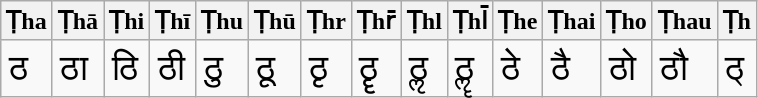<table class="wikitable">
<tr>
<th>Ṭha</th>
<th>Ṭhā</th>
<th>Ṭhi</th>
<th>Ṭhī</th>
<th>Ṭhu</th>
<th>Ṭhū</th>
<th>Ṭhr</th>
<th>Ṭhr̄</th>
<th>Ṭhl</th>
<th>Ṭhl̄</th>
<th>Ṭhe</th>
<th>Ṭhai</th>
<th>Ṭho</th>
<th>Ṭhau</th>
<th>Ṭh</th>
</tr>
<tr style="font-size: 150%;">
<td>ठ</td>
<td>ठा</td>
<td>ठि</td>
<td>ठी</td>
<td>ठु</td>
<td>ठू</td>
<td>ठृ</td>
<td>ठॄ</td>
<td>ठॢ</td>
<td>ठॣ</td>
<td>ठे</td>
<td>ठै</td>
<td>ठो</td>
<td>ठौ</td>
<td>ठ्</td>
</tr>
</table>
